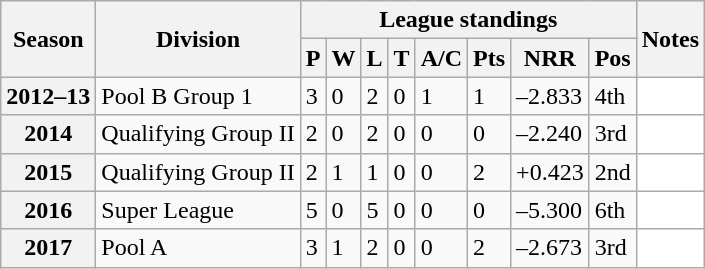<table class="wikitable sortable">
<tr>
<th scope="col" rowspan="2">Season</th>
<th scope="col" rowspan="2">Division</th>
<th scope="col" colspan="8">League standings</th>
<th scope="col" rowspan="2">Notes</th>
</tr>
<tr>
<th scope="col">P</th>
<th scope="col">W</th>
<th scope="col">L</th>
<th scope="col">T</th>
<th scope="col">A/C</th>
<th scope="col">Pts</th>
<th scope="col">NRR</th>
<th scope="col">Pos</th>
</tr>
<tr>
<th scope="row">2012–13</th>
<td>Pool B Group 1</td>
<td>3</td>
<td>0</td>
<td>2</td>
<td>0</td>
<td>1</td>
<td>1</td>
<td>–2.833</td>
<td>4th</td>
<td style="background: white;"></td>
</tr>
<tr>
<th scope="row">2014</th>
<td>Qualifying Group II</td>
<td>2</td>
<td>0</td>
<td>2</td>
<td>0</td>
<td>0</td>
<td>0</td>
<td>–2.240</td>
<td>3rd</td>
<td style="background: white;"></td>
</tr>
<tr>
<th scope="row">2015</th>
<td>Qualifying Group II</td>
<td>2</td>
<td>1</td>
<td>1</td>
<td>0</td>
<td>0</td>
<td>2</td>
<td>+0.423</td>
<td>2nd</td>
<td style="background: white;"></td>
</tr>
<tr>
<th scope="row">2016</th>
<td>Super League</td>
<td>5</td>
<td>0</td>
<td>5</td>
<td>0</td>
<td>0</td>
<td>0</td>
<td>–5.300</td>
<td>6th</td>
<td style="background: white;"></td>
</tr>
<tr>
<th scope="row">2017</th>
<td>Pool A</td>
<td>3</td>
<td>1</td>
<td>2</td>
<td>0</td>
<td>0</td>
<td>2</td>
<td>–2.673</td>
<td>3rd</td>
<td style="background: white;"></td>
</tr>
</table>
